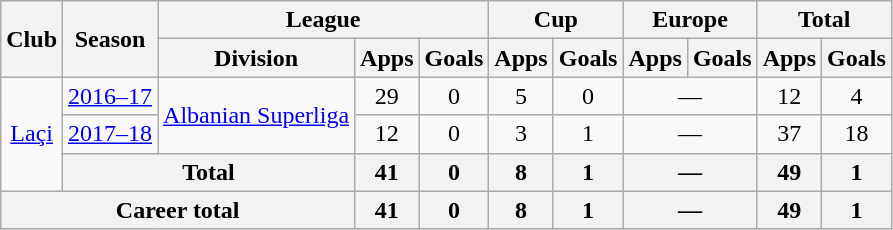<table class="wikitable" style="text-align:center">
<tr>
<th rowspan="2">Club</th>
<th rowspan="2">Season</th>
<th colspan="3">League</th>
<th colspan="2">Cup</th>
<th colspan="2">Europe</th>
<th colspan="2">Total</th>
</tr>
<tr>
<th>Division</th>
<th>Apps</th>
<th>Goals</th>
<th>Apps</th>
<th>Goals</th>
<th>Apps</th>
<th>Goals</th>
<th>Apps</th>
<th>Goals</th>
</tr>
<tr>
<td rowspan="3"><a href='#'>Laçi</a></td>
<td><a href='#'>2016–17</a></td>
<td rowspan="2"><a href='#'>Albanian Superliga</a></td>
<td>29</td>
<td>0</td>
<td>5</td>
<td>0</td>
<td colspan="2">—</td>
<td>12</td>
<td>4</td>
</tr>
<tr>
<td><a href='#'>2017–18</a></td>
<td>12</td>
<td>0</td>
<td>3</td>
<td>1</td>
<td colspan="2">—</td>
<td>37</td>
<td>18</td>
</tr>
<tr>
<th colspan="2">Total</th>
<th>41</th>
<th>0</th>
<th>8</th>
<th>1</th>
<th colspan="2">—</th>
<th>49</th>
<th>1</th>
</tr>
<tr>
<th colspan="3">Career total</th>
<th>41</th>
<th>0</th>
<th>8</th>
<th>1</th>
<th colspan="2">—</th>
<th>49</th>
<th>1</th>
</tr>
</table>
